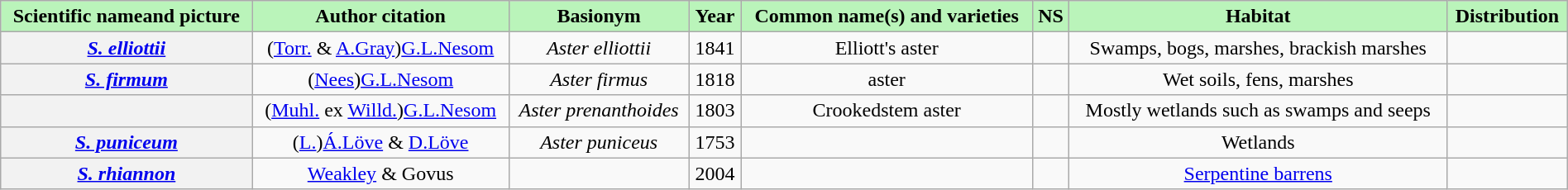<table class="wikitable sortable mw-collapsible" style="width:100%;text-align:center;">
<tr>
<th scope="col" style="background-color:#baf4ba;">Scientific nameand picture</th>
<th scope="col" style="background-color:#baf4ba;">Author citation</th>
<th scope="col" style="background-color:#baf4ba;">Basionym</th>
<th scope="col" style="background-color:#baf4ba;">Year</th>
<th scope="col" style="background-color:#baf4ba;">Common name(s) and varieties</th>
<th scope="col" style="background-color:#baf4ba;">NS</th>
<th scope="col" class="unsortable" style="background-color:#baf4ba;">Habitat</th>
<th scope="col" class="unsortable" style="background-color:#baf4ba;">Distribution</th>
</tr>
<tr>
<th scope="row"><em><a href='#'>S. elliottii</a></em></th>
<td>(<a href='#'>Torr.</a> & <a href='#'>A.Gray</a>)<a href='#'>G.L.Nesom</a></td>
<td><em>Aster elliottii</em></td>
<td>1841</td>
<td>Elliott's aster</td>
<td></td>
<td>Swamps, bogs, marshes, brackish marshes</td>
<td></td>
</tr>
<tr>
<th scope="row"><em><a href='#'>S. firmum</a></em></th>
<td>(<a href='#'>Nees</a>)<a href='#'>G.L.Nesom</a></td>
<td><em>Aster firmus</em></td>
<td>1818</td>
<td> aster</td>
<td></td>
<td>Wet soils, fens, marshes</td>
<td></td>
</tr>
<tr>
<th scope="row"><em><a href='#'></a></em></th>
<td>(<a href='#'>Muhl.</a> ex <a href='#'>Willd.</a>)<a href='#'>G.L.Nesom</a></td>
<td><em>Aster prenanthoides</em></td>
<td>1803</td>
<td>Crookedstem aster</td>
<td></td>
<td>Mostly wetlands such as swamps and seeps</td>
<td></td>
</tr>
<tr>
<th scope="row"><em><a href='#'>S. puniceum</a></em></th>
<td>(<a href='#'>L.</a>)<a href='#'>Á.Löve</a> & <a href='#'>D.Löve</a></td>
<td><em>Aster puniceus</em></td>
<td>1753</td>
<td><br></td>
<td></td>
<td>Wetlands</td>
<td></td>
</tr>
<tr>
<th scope="row"><em><a href='#'>S. rhiannon</a></em></th>
<td><a href='#'>Weakley</a> & Govus</td>
<td></td>
<td>2004</td>
<td></td>
<td></td>
<td><a href='#'>Serpentine barrens</a></td>
<td></td>
</tr>
</table>
